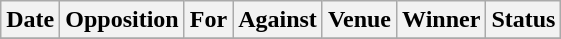<table class="wikitable sortable">
<tr>
<th>Date</th>
<th>Opposition</th>
<th>For</th>
<th>Against</th>
<th>Venue</th>
<th>Winner</th>
<th>Status</th>
</tr>
<tr>
</tr>
</table>
